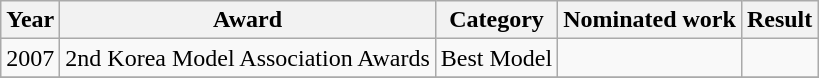<table class="wikitable sortable">
<tr>
<th>Year</th>
<th>Award</th>
<th>Category</th>
<th>Nominated work</th>
<th>Result</th>
</tr>
<tr>
<td>2007</td>
<td>2nd Korea Model Association Awards</td>
<td>Best Model</td>
<td></td>
<td></td>
</tr>
<tr>
</tr>
</table>
